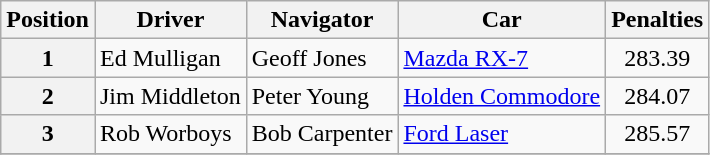<table class="wikitable" border="1">
<tr>
<th>Position</th>
<th>Driver</th>
<th>Navigator</th>
<th>Car</th>
<th>Penalties</th>
</tr>
<tr>
<th>1</th>
<td>Ed Mulligan</td>
<td>Geoff Jones</td>
<td><a href='#'>Mazda RX-7</a></td>
<td align="center">283.39</td>
</tr>
<tr>
<th>2</th>
<td>Jim Middleton</td>
<td>Peter Young</td>
<td><a href='#'>Holden Commodore</a></td>
<td align="center">284.07</td>
</tr>
<tr>
<th>3</th>
<td>Rob Worboys</td>
<td>Bob Carpenter</td>
<td><a href='#'>Ford Laser</a></td>
<td align="center">285.57</td>
</tr>
<tr>
</tr>
</table>
